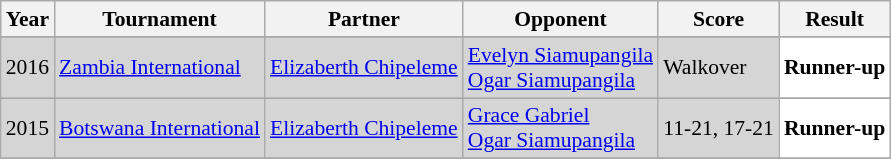<table class="sortable wikitable" style="font-size: 90%;">
<tr>
<th>Year</th>
<th>Tournament</th>
<th>Partner</th>
<th>Opponent</th>
<th>Score</th>
<th>Result</th>
</tr>
<tr>
</tr>
<tr style="background:#D5D5D5">
<td align="center">2016</td>
<td align="left"><a href='#'>Zambia International</a></td>
<td align="left"> <a href='#'>Elizaberth Chipeleme</a></td>
<td align="left"> <a href='#'>Evelyn Siamupangila</a><br> <a href='#'>Ogar Siamupangila</a></td>
<td align="left">Walkover</td>
<td style="text-align:left; background:white"> <strong>Runner-up</strong></td>
</tr>
<tr>
</tr>
<tr style="background:#D5D5D5">
<td align="center">2015</td>
<td align="left"><a href='#'>Botswana International</a></td>
<td align="left"> <a href='#'>Elizaberth Chipeleme</a></td>
<td align="left"> <a href='#'>Grace Gabriel</a><br> <a href='#'>Ogar Siamupangila</a></td>
<td align="left">11-21, 17-21</td>
<td style="text-align:left; background:white"> <strong>Runner-up</strong></td>
</tr>
<tr>
</tr>
</table>
